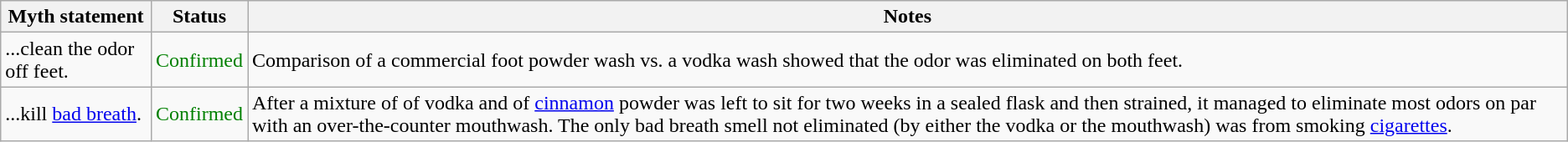<table class="wikitable plainrowheaders">
<tr>
<th>Myth statement</th>
<th>Status</th>
<th>Notes</th>
</tr>
<tr>
<td>...clean the odor off feet.</td>
<td style="color:green">Confirmed</td>
<td>Comparison of a commercial foot powder wash vs. a vodka wash showed that the odor was eliminated on both feet.</td>
</tr>
<tr>
<td>...kill <a href='#'>bad breath</a>.</td>
<td style="color:green">Confirmed</td>
<td>After a mixture of  of vodka and  of <a href='#'>cinnamon</a> powder was left to sit for two weeks in a sealed flask and then strained, it managed to eliminate most odors on par with an over-the-counter mouthwash. The only bad breath smell not eliminated (by either the vodka or the mouthwash) was from smoking <a href='#'>cigarettes</a>.</td>
</tr>
</table>
